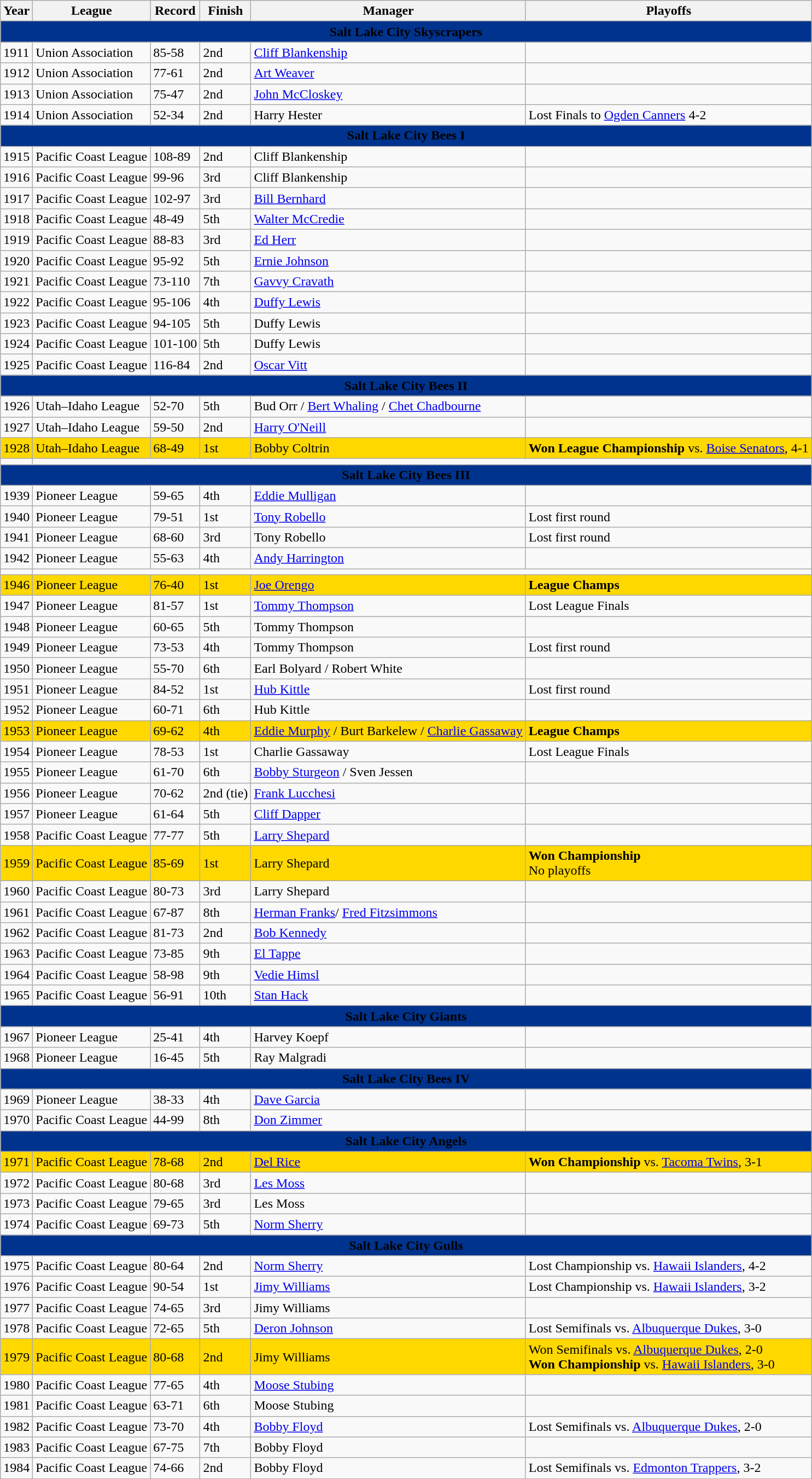<table class="wikitable">
<tr>
<th>Year</th>
<th>League</th>
<th>Record</th>
<th>Finish</th>
<th>Manager</th>
<th>Playoffs</th>
</tr>
<tr>
<td align="center" colspan="6" style="background: #00338D;"><strong><span>Salt Lake City Skyscrapers</span></strong></td>
</tr>
<tr>
<td>1911</td>
<td>Union Association</td>
<td>85-58</td>
<td>2nd</td>
<td><a href='#'>Cliff Blankenship</a></td>
<td></td>
</tr>
<tr>
<td>1912</td>
<td>Union Association</td>
<td>77-61</td>
<td>2nd</td>
<td><a href='#'>Art Weaver</a></td>
<td></td>
</tr>
<tr>
<td>1913</td>
<td>Union Association</td>
<td>75-47</td>
<td>2nd</td>
<td><a href='#'>John McCloskey</a></td>
<td></td>
</tr>
<tr>
<td>1914</td>
<td>Union Association</td>
<td>52-34</td>
<td>2nd</td>
<td>Harry Hester</td>
<td>Lost Finals to <a href='#'>Ogden Canners</a> 4-2</td>
</tr>
<tr>
<td align="center" colspan="6" style="background: #00338D;"><strong><span>Salt Lake City Bees I</span></strong></td>
</tr>
<tr>
<td>1915</td>
<td>Pacific Coast League</td>
<td>108-89</td>
<td>2nd</td>
<td>Cliff Blankenship</td>
<td></td>
</tr>
<tr>
<td>1916</td>
<td>Pacific Coast League</td>
<td>99-96</td>
<td>3rd</td>
<td>Cliff Blankenship</td>
<td></td>
</tr>
<tr>
<td>1917</td>
<td>Pacific Coast League</td>
<td>102-97</td>
<td>3rd</td>
<td><a href='#'>Bill Bernhard</a></td>
<td></td>
</tr>
<tr>
<td>1918</td>
<td>Pacific Coast League</td>
<td>48-49</td>
<td>5th</td>
<td><a href='#'>Walter McCredie</a></td>
<td></td>
</tr>
<tr>
<td>1919</td>
<td>Pacific Coast League</td>
<td>88-83</td>
<td>3rd</td>
<td><a href='#'>Ed Herr</a></td>
<td></td>
</tr>
<tr>
<td>1920</td>
<td>Pacific Coast League</td>
<td>95-92</td>
<td>5th</td>
<td><a href='#'>Ernie Johnson</a></td>
<td></td>
</tr>
<tr>
<td>1921</td>
<td>Pacific Coast League</td>
<td>73-110</td>
<td>7th</td>
<td><a href='#'>Gavvy Cravath</a></td>
<td></td>
</tr>
<tr>
<td>1922</td>
<td>Pacific Coast League</td>
<td>95-106</td>
<td>4th</td>
<td><a href='#'>Duffy Lewis</a></td>
<td></td>
</tr>
<tr>
<td>1923</td>
<td>Pacific Coast League</td>
<td>94-105</td>
<td>5th</td>
<td>Duffy Lewis</td>
<td></td>
</tr>
<tr>
<td>1924</td>
<td>Pacific Coast League</td>
<td>101-100</td>
<td>5th</td>
<td>Duffy Lewis</td>
<td></td>
</tr>
<tr>
<td>1925</td>
<td>Pacific Coast League</td>
<td>116-84</td>
<td>2nd</td>
<td><a href='#'>Oscar Vitt</a></td>
<td></td>
</tr>
<tr>
<td align="center" colspan="6" style="background: #00338D;"><strong><span>Salt Lake City Bees II</span></strong></td>
</tr>
<tr>
<td>1926</td>
<td>Utah–Idaho League</td>
<td>52-70</td>
<td>5th</td>
<td>Bud Orr / <a href='#'>Bert Whaling</a> / <a href='#'>Chet Chadbourne</a></td>
<td></td>
</tr>
<tr>
<td>1927</td>
<td>Utah–Idaho League</td>
<td>59-50</td>
<td>2nd</td>
<td><a href='#'>Harry O'Neill</a></td>
<td></td>
</tr>
<tr bgcolor="#FFD800">
<td>1928</td>
<td>Utah–Idaho League</td>
<td>68-49</td>
<td>1st</td>
<td>Bobby Coltrin</td>
<td><strong>Won League Championship</strong> vs. <a href='#'>Boise Senators</a>, 4-1</td>
</tr>
<tr>
<td></td>
</tr>
<tr>
<td align="center" colspan="6" style="background: #00338D;"><strong><span>Salt Lake City Bees III</span></strong></td>
</tr>
<tr>
<td>1939</td>
<td>Pioneer League</td>
<td>59-65</td>
<td>4th</td>
<td><a href='#'>Eddie Mulligan</a></td>
<td></td>
</tr>
<tr>
<td>1940</td>
<td>Pioneer League</td>
<td>79-51</td>
<td>1st</td>
<td><a href='#'>Tony Robello</a></td>
<td>Lost first round</td>
</tr>
<tr>
<td>1941</td>
<td>Pioneer League</td>
<td>68-60</td>
<td>3rd</td>
<td>Tony Robello</td>
<td>Lost first round</td>
</tr>
<tr>
<td>1942</td>
<td>Pioneer League</td>
<td>55-63</td>
<td>4th</td>
<td><a href='#'>Andy Harrington</a></td>
<td></td>
</tr>
<tr>
<td></td>
</tr>
<tr bgcolor="#FFD800">
<td>1946</td>
<td>Pioneer League</td>
<td>76-40</td>
<td>1st</td>
<td><a href='#'>Joe Orengo</a></td>
<td><strong>League Champs</strong></td>
</tr>
<tr>
<td>1947</td>
<td>Pioneer League</td>
<td>81-57</td>
<td>1st</td>
<td><a href='#'>Tommy Thompson</a></td>
<td>Lost League Finals</td>
</tr>
<tr>
<td>1948</td>
<td>Pioneer League</td>
<td>60-65</td>
<td>5th</td>
<td>Tommy Thompson</td>
<td></td>
</tr>
<tr>
<td>1949</td>
<td>Pioneer League</td>
<td>73-53</td>
<td>4th</td>
<td>Tommy Thompson</td>
<td>Lost first round</td>
</tr>
<tr>
<td>1950</td>
<td>Pioneer League</td>
<td>55-70</td>
<td>6th</td>
<td>Earl Bolyard / Robert White</td>
<td></td>
</tr>
<tr>
<td>1951</td>
<td>Pioneer League</td>
<td>84-52</td>
<td>1st</td>
<td><a href='#'>Hub Kittle</a></td>
<td>Lost first round</td>
</tr>
<tr>
<td>1952</td>
<td>Pioneer League</td>
<td>60-71</td>
<td>6th</td>
<td>Hub Kittle</td>
<td></td>
</tr>
<tr bgcolor="#FFD800">
<td>1953</td>
<td>Pioneer League</td>
<td>69-62</td>
<td>4th</td>
<td><a href='#'>Eddie Murphy</a> / Burt Barkelew / <a href='#'>Charlie Gassaway</a></td>
<td><strong>League Champs</strong></td>
</tr>
<tr>
<td>1954</td>
<td>Pioneer League</td>
<td>78-53</td>
<td>1st</td>
<td>Charlie Gassaway</td>
<td>Lost League Finals</td>
</tr>
<tr>
<td>1955</td>
<td>Pioneer League</td>
<td>61-70</td>
<td>6th</td>
<td><a href='#'>Bobby Sturgeon</a> / Sven Jessen</td>
<td></td>
</tr>
<tr>
<td>1956</td>
<td>Pioneer League</td>
<td>70-62</td>
<td>2nd (tie)</td>
<td><a href='#'>Frank Lucchesi</a></td>
<td></td>
</tr>
<tr>
<td>1957</td>
<td>Pioneer League</td>
<td>61-64</td>
<td>5th</td>
<td><a href='#'>Cliff Dapper</a></td>
<td></td>
</tr>
<tr>
<td>1958</td>
<td>Pacific Coast League</td>
<td>77-77</td>
<td>5th</td>
<td><a href='#'>Larry Shepard</a></td>
<td></td>
</tr>
<tr bgcolor="#FFD800">
<td>1959</td>
<td>Pacific Coast League</td>
<td>85-69</td>
<td>1st</td>
<td>Larry Shepard</td>
<td><strong>Won Championship</strong><br>No playoffs</td>
</tr>
<tr>
<td>1960</td>
<td>Pacific Coast League</td>
<td>80-73</td>
<td>3rd</td>
<td>Larry Shepard</td>
<td></td>
</tr>
<tr>
<td>1961</td>
<td>Pacific Coast League</td>
<td>67-87</td>
<td>8th</td>
<td><a href='#'>Herman Franks</a>/ <a href='#'>Fred Fitzsimmons</a></td>
<td></td>
</tr>
<tr>
<td>1962</td>
<td>Pacific Coast League</td>
<td>81-73</td>
<td>2nd</td>
<td><a href='#'>Bob Kennedy</a></td>
<td></td>
</tr>
<tr>
<td>1963</td>
<td>Pacific Coast League</td>
<td>73-85</td>
<td>9th</td>
<td><a href='#'>El Tappe</a></td>
<td></td>
</tr>
<tr>
<td>1964</td>
<td>Pacific Coast League</td>
<td>58-98</td>
<td>9th</td>
<td><a href='#'>Vedie Himsl</a></td>
<td></td>
</tr>
<tr>
<td>1965</td>
<td>Pacific Coast League</td>
<td>56-91</td>
<td>10th</td>
<td><a href='#'>Stan Hack</a></td>
<td></td>
</tr>
<tr>
<td align="center" colspan="6" style="background: #00338D;"><strong><span>Salt Lake City Giants</span></strong></td>
</tr>
<tr>
<td>1967</td>
<td>Pioneer League</td>
<td>25-41</td>
<td>4th</td>
<td>Harvey Koepf</td>
<td></td>
</tr>
<tr>
<td>1968</td>
<td>Pioneer League</td>
<td>16-45</td>
<td>5th</td>
<td>Ray Malgradi</td>
<td></td>
</tr>
<tr>
<td align="center" colspan="6" style="background: #00338D;"><strong><span>Salt Lake City Bees IV</span></strong></td>
</tr>
<tr>
<td>1969</td>
<td>Pioneer League</td>
<td>38-33</td>
<td>4th</td>
<td><a href='#'>Dave Garcia</a></td>
<td></td>
</tr>
<tr>
<td>1970</td>
<td>Pacific Coast League</td>
<td>44-99</td>
<td>8th</td>
<td><a href='#'>Don Zimmer</a></td>
<td></td>
</tr>
<tr>
<td align="center" colspan="6" style="background: #00338D;"><strong><span>Salt Lake City Angels</span></strong></td>
</tr>
<tr bgcolor="#FFD800">
<td>1971</td>
<td>Pacific Coast League</td>
<td>78-68</td>
<td>2nd</td>
<td><a href='#'>Del Rice</a></td>
<td><strong> Won Championship</strong> vs. <a href='#'>Tacoma Twins</a>, 3-1</td>
</tr>
<tr>
<td>1972</td>
<td>Pacific Coast League</td>
<td>80-68</td>
<td>3rd</td>
<td><a href='#'>Les Moss</a></td>
<td></td>
</tr>
<tr>
<td>1973</td>
<td>Pacific Coast League</td>
<td>79-65</td>
<td>3rd</td>
<td>Les Moss</td>
<td></td>
</tr>
<tr>
<td>1974</td>
<td>Pacific Coast League</td>
<td>69-73</td>
<td>5th</td>
<td><a href='#'>Norm Sherry</a></td>
<td></td>
</tr>
<tr>
<td align="center" colspan="6" style="background: #00338D;"><strong><span>Salt Lake City Gulls</span></strong></td>
</tr>
<tr>
<td>1975</td>
<td>Pacific Coast League</td>
<td>80-64</td>
<td>2nd</td>
<td><a href='#'>Norm Sherry</a></td>
<td>Lost Championship vs. <a href='#'>Hawaii Islanders</a>, 4-2</td>
</tr>
<tr>
<td>1976</td>
<td>Pacific Coast League</td>
<td>90-54</td>
<td>1st</td>
<td><a href='#'>Jimy Williams</a></td>
<td>Lost Championship vs. <a href='#'>Hawaii Islanders</a>, 3-2</td>
</tr>
<tr>
<td>1977</td>
<td>Pacific Coast League</td>
<td>74-65</td>
<td>3rd</td>
<td>Jimy Williams</td>
<td></td>
</tr>
<tr>
<td>1978</td>
<td>Pacific Coast League</td>
<td>72-65</td>
<td>5th</td>
<td><a href='#'>Deron Johnson</a></td>
<td>Lost Semifinals vs. <a href='#'>Albuquerque Dukes</a>, 3-0</td>
</tr>
<tr bgcolor="#FFD800">
<td>1979</td>
<td>Pacific Coast League</td>
<td>80-68</td>
<td>2nd</td>
<td>Jimy Williams</td>
<td>Won Semifinals vs. <a href='#'>Albuquerque Dukes</a>, 2-0<br><strong>Won Championship</strong> vs. <a href='#'>Hawaii Islanders</a>, 3-0</td>
</tr>
<tr>
<td>1980</td>
<td>Pacific Coast League</td>
<td>77-65</td>
<td>4th</td>
<td><a href='#'>Moose Stubing</a></td>
<td></td>
</tr>
<tr>
<td>1981</td>
<td>Pacific Coast League</td>
<td>63-71</td>
<td>6th</td>
<td>Moose Stubing</td>
<td></td>
</tr>
<tr>
<td>1982</td>
<td>Pacific Coast League</td>
<td>73-70</td>
<td>4th</td>
<td><a href='#'>Bobby Floyd</a></td>
<td>Lost Semifinals vs. <a href='#'>Albuquerque Dukes</a>, 2-0</td>
</tr>
<tr>
<td>1983</td>
<td>Pacific Coast League</td>
<td>67-75</td>
<td>7th</td>
<td>Bobby Floyd</td>
<td></td>
</tr>
<tr>
<td>1984</td>
<td>Pacific Coast League</td>
<td>74-66</td>
<td>2nd</td>
<td>Bobby Floyd</td>
<td>Lost Semifinals vs. <a href='#'>Edmonton Trappers</a>, 3-2</td>
</tr>
</table>
